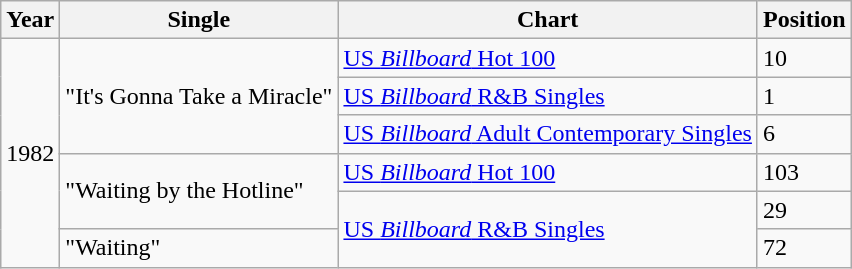<table class="wikitable" border="1">
<tr>
<th>Year</th>
<th>Single</th>
<th>Chart</th>
<th>Position</th>
</tr>
<tr>
<td rowspan="6">1982</td>
<td rowspan="3">"It's Gonna Take a Miracle"</td>
<td><a href='#'>US <em>Billboard</em> Hot 100</a></td>
<td>10</td>
</tr>
<tr>
<td><a href='#'>US <em>Billboard</em> R&B Singles</a></td>
<td>1</td>
</tr>
<tr>
<td><a href='#'>US <em>Billboard</em> Adult Contemporary Singles</a></td>
<td>6</td>
</tr>
<tr>
<td rowspan="2">"Waiting by the Hotline"</td>
<td><a href='#'>US <em>Billboard</em> Hot 100</a></td>
<td>103</td>
</tr>
<tr>
<td rowspan="2"><a href='#'>US <em>Billboard</em> R&B Singles</a></td>
<td>29</td>
</tr>
<tr>
<td>"Waiting"</td>
<td>72</td>
</tr>
</table>
